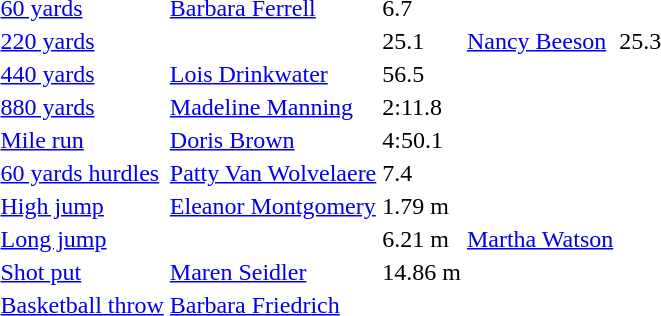<table>
<tr>
<td><a href='#'>60 yards</a></td>
<td><a href='#'>Barbara Ferrell</a></td>
<td>6.7</td>
<td></td>
<td></td>
<td></td>
<td></td>
</tr>
<tr>
<td><a href='#'>220 yards</a></td>
<td></td>
<td>25.1</td>
<td><a href='#'>Nancy Beeson</a></td>
<td>25.3</td>
<td></td>
<td></td>
</tr>
<tr>
<td><a href='#'>440 yards</a></td>
<td><a href='#'>Lois Drinkwater</a></td>
<td>56.5</td>
<td></td>
<td></td>
<td></td>
<td></td>
</tr>
<tr>
<td><a href='#'>880 yards</a></td>
<td><a href='#'>Madeline Manning</a></td>
<td>2:11.8</td>
<td></td>
<td></td>
<td></td>
<td></td>
</tr>
<tr>
<td><a href='#'>Mile run</a></td>
<td><a href='#'>Doris Brown</a></td>
<td>4:50.1</td>
<td></td>
<td></td>
<td></td>
<td></td>
</tr>
<tr>
<td><a href='#'>60 yards hurdles</a></td>
<td><a href='#'>Patty Van Wolvelaere</a></td>
<td>7.4</td>
<td></td>
<td></td>
<td></td>
<td></td>
</tr>
<tr>
<td><a href='#'>High jump</a></td>
<td><a href='#'>Eleanor Montgomery</a></td>
<td>1.79 m</td>
<td></td>
<td></td>
<td></td>
<td></td>
</tr>
<tr>
<td><a href='#'>Long jump</a></td>
<td></td>
<td>6.21 m</td>
<td><a href='#'>Martha Watson</a></td>
<td></td>
<td></td>
<td></td>
</tr>
<tr>
<td><a href='#'>Shot put</a></td>
<td><a href='#'>Maren Seidler</a></td>
<td>14.86 m</td>
<td></td>
<td></td>
<td></td>
<td></td>
</tr>
<tr>
<td><a href='#'>Basketball throw</a></td>
<td><a href='#'>Barbara Friedrich</a></td>
<td></td>
<td></td>
<td></td>
<td></td>
<td></td>
</tr>
</table>
